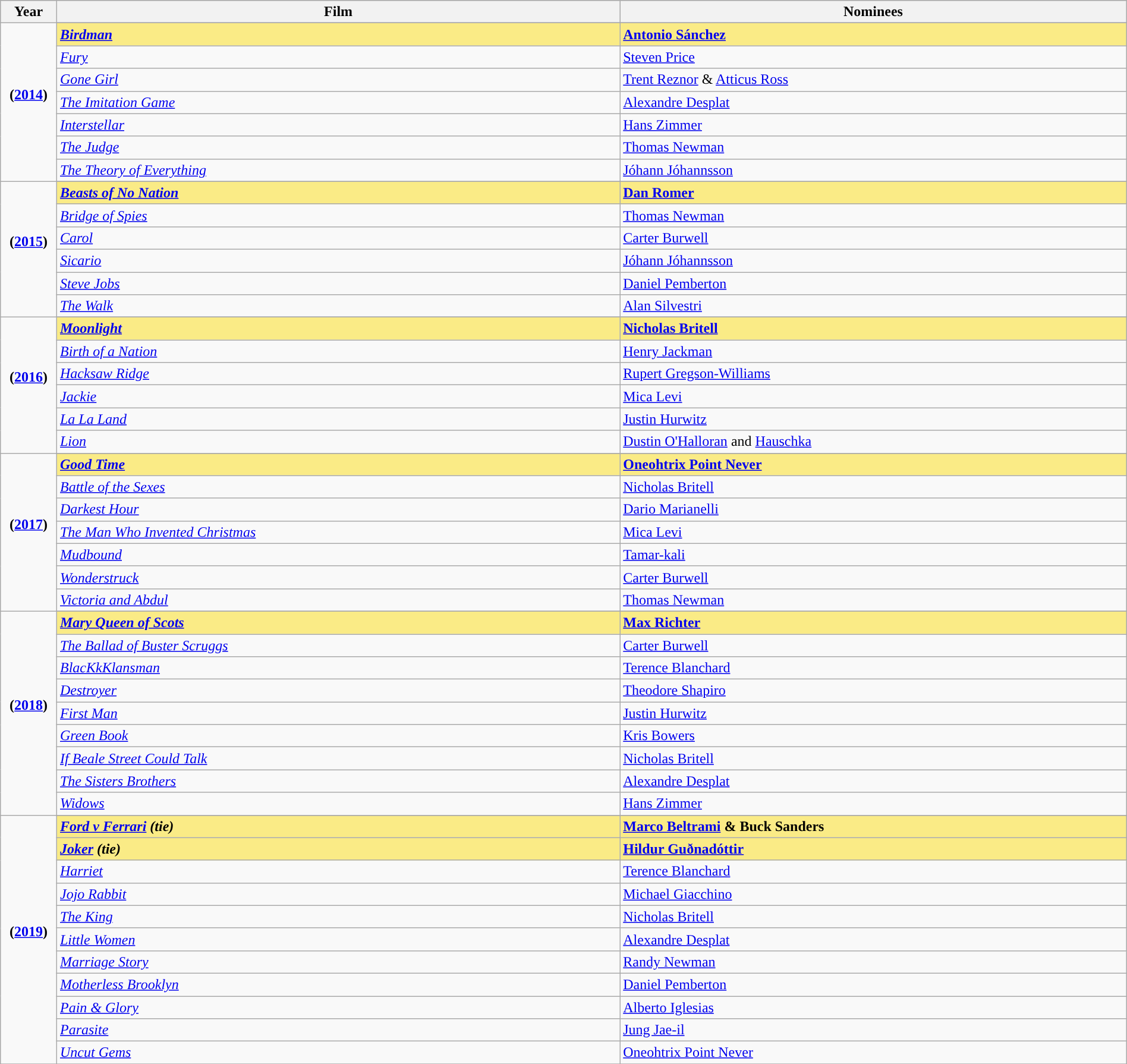<table class="wikitable" style="width:100%">
<tr bgcolor="#bebebe">
<th width="5%">Year</th>
<th width="50%">Film</th>
<th width="45%">Nominees</th>
</tr>
<tr>
<td rowspan=8 style="text-align:center"><strong>(<a href='#'>2014</a>)</strong><br> <br></td>
</tr>
<tr style="background:#FAEB86">
<td><strong><em><a href='#'>Birdman</a></em></strong></td>
<td><strong><a href='#'>Antonio Sánchez</a></strong></td>
</tr>
<tr>
<td><em><a href='#'>Fury</a></em></td>
<td><a href='#'>Steven Price</a></td>
</tr>
<tr>
<td><em><a href='#'>Gone Girl</a></em></td>
<td><a href='#'>Trent Reznor</a> & <a href='#'>Atticus Ross</a></td>
</tr>
<tr>
<td><em><a href='#'>The Imitation Game</a></em></td>
<td><a href='#'>Alexandre Desplat</a></td>
</tr>
<tr>
<td><em><a href='#'>Interstellar</a></em></td>
<td><a href='#'>Hans Zimmer</a></td>
</tr>
<tr>
<td><em><a href='#'>The Judge</a></em></td>
<td><a href='#'>Thomas Newman</a></td>
</tr>
<tr>
<td><em><a href='#'>The Theory of Everything</a></em></td>
<td><a href='#'>Jóhann Jóhannsson</a></td>
</tr>
<tr>
<td rowspan=7 style="text-align:center"><strong>(<a href='#'>2015</a>)</strong><br> <br></td>
</tr>
<tr style="background:#FAEB86">
<td><strong><em><a href='#'>Beasts of No Nation</a></em></strong></td>
<td><strong><a href='#'>Dan Romer</a></strong></td>
</tr>
<tr>
<td><em><a href='#'>Bridge of Spies</a></em></td>
<td><a href='#'>Thomas Newman</a></td>
</tr>
<tr>
<td><em><a href='#'>Carol</a></em></td>
<td><a href='#'>Carter Burwell</a></td>
</tr>
<tr>
<td><em><a href='#'>Sicario</a></em></td>
<td><a href='#'>Jóhann Jóhannsson</a></td>
</tr>
<tr>
<td><em><a href='#'>Steve Jobs</a></em></td>
<td><a href='#'>Daniel Pemberton</a></td>
</tr>
<tr>
<td><em><a href='#'>The Walk</a></em></td>
<td><a href='#'>Alan Silvestri</a></td>
</tr>
<tr>
<td rowspan=7 style="text-align:center"><strong>(<a href='#'>2016</a>)</strong><br> <br></td>
</tr>
<tr style="background:#FAEB86">
<td><strong><em><a href='#'>Moonlight</a></em></strong></td>
<td><strong><a href='#'>Nicholas Britell</a></strong></td>
</tr>
<tr>
<td><em><a href='#'>Birth of a Nation</a></em></td>
<td><a href='#'>Henry Jackman</a></td>
</tr>
<tr>
<td><em><a href='#'>Hacksaw Ridge</a></em></td>
<td><a href='#'>Rupert Gregson-Williams</a></td>
</tr>
<tr>
<td><em><a href='#'>Jackie</a></em></td>
<td><a href='#'>Mica Levi</a></td>
</tr>
<tr>
<td><em><a href='#'>La La Land</a></em></td>
<td><a href='#'>Justin Hurwitz</a></td>
</tr>
<tr>
<td><em><a href='#'>Lion</a></em></td>
<td><a href='#'>Dustin O'Halloran</a> and <a href='#'>Hauschka</a></td>
</tr>
<tr>
<td rowspan=8 style="text-align:center"><strong>(<a href='#'>2017</a>)</strong><br> <br></td>
</tr>
<tr style="background:#FAEB86">
<td><strong><em><a href='#'>Good Time</a></em></strong></td>
<td><strong><a href='#'>Oneohtrix Point Never</a></strong></td>
</tr>
<tr>
<td><em><a href='#'>Battle of the Sexes</a></em></td>
<td><a href='#'>Nicholas Britell</a></td>
</tr>
<tr>
<td><em><a href='#'>Darkest Hour</a></em></td>
<td><a href='#'>Dario Marianelli</a></td>
</tr>
<tr>
<td><em><a href='#'>The Man Who Invented Christmas</a></em></td>
<td><a href='#'>Mica Levi</a></td>
</tr>
<tr>
<td><em><a href='#'>Mudbound</a></em></td>
<td><a href='#'>Tamar-kali</a></td>
</tr>
<tr>
<td><em><a href='#'>Wonderstruck</a></em></td>
<td><a href='#'>Carter Burwell</a></td>
</tr>
<tr>
<td><em><a href='#'>Victoria and Abdul</a></em></td>
<td><a href='#'>Thomas Newman</a></td>
</tr>
<tr>
<td rowspan=10 style="text-align:center"><strong>(<a href='#'>2018</a>)</strong><br> <br></td>
</tr>
<tr style="background:#FAEB86">
<td><strong><em><a href='#'>Mary Queen of Scots</a></em></strong></td>
<td><strong><a href='#'>Max Richter</a></strong></td>
</tr>
<tr>
<td><em><a href='#'>The Ballad of Buster Scruggs</a></em></td>
<td><a href='#'>Carter Burwell</a></td>
</tr>
<tr>
<td><em><a href='#'>BlacKkKlansman</a></em></td>
<td><a href='#'>Terence Blanchard</a></td>
</tr>
<tr>
<td><em><a href='#'>Destroyer</a></em></td>
<td><a href='#'>Theodore Shapiro</a></td>
</tr>
<tr>
<td><em><a href='#'>First Man</a></em></td>
<td><a href='#'>Justin Hurwitz</a></td>
</tr>
<tr>
<td><em><a href='#'>Green Book</a></em></td>
<td><a href='#'>Kris Bowers</a></td>
</tr>
<tr>
<td><em><a href='#'>If Beale Street Could Talk</a></em></td>
<td><a href='#'>Nicholas Britell</a></td>
</tr>
<tr>
<td><em><a href='#'>The Sisters Brothers</a></em></td>
<td><a href='#'>Alexandre Desplat</a></td>
</tr>
<tr>
<td><em><a href='#'>Widows</a></em></td>
<td><a href='#'>Hans Zimmer</a></td>
</tr>
<tr>
<td rowspan=12 style="text-align:center"><strong>(<a href='#'>2019</a>)</strong><br> <br></td>
</tr>
<tr style="background:#FAEB86">
<td><strong><em><a href='#'>Ford v Ferrari</a> (tie)</em></strong></td>
<td><strong><a href='#'>Marco Beltrami</a> & Buck Sanders</strong></td>
</tr>
<tr style="background:#FAEB86">
<td><strong><em><a href='#'>Joker</a> (tie)</em></strong></td>
<td><strong><a href='#'>Hildur Guðnadóttir</a></strong></td>
</tr>
<tr>
<td><em><a href='#'>Harriet</a></em></td>
<td><a href='#'>Terence Blanchard</a></td>
</tr>
<tr>
<td><em><a href='#'>Jojo Rabbit</a></em></td>
<td><a href='#'>Michael Giacchino</a></td>
</tr>
<tr>
<td><em><a href='#'>The King</a></em></td>
<td><a href='#'>Nicholas Britell</a></td>
</tr>
<tr>
<td><em><a href='#'>Little Women</a></em></td>
<td><a href='#'>Alexandre Desplat</a></td>
</tr>
<tr>
<td><em><a href='#'>Marriage Story</a></em></td>
<td><a href='#'>Randy Newman</a></td>
</tr>
<tr>
<td><em><a href='#'>Motherless Brooklyn</a></em></td>
<td><a href='#'>Daniel Pemberton</a></td>
</tr>
<tr>
<td><em><a href='#'>Pain & Glory</a></em></td>
<td><a href='#'>Alberto Iglesias</a></td>
</tr>
<tr>
<td><em><a href='#'>Parasite</a></em></td>
<td><a href='#'>Jung Jae-il</a></td>
</tr>
<tr>
<td><em><a href='#'>Uncut Gems</a></em></td>
<td><a href='#'>Oneohtrix Point Never</a></td>
</tr>
<tr>
</tr>
</table>
